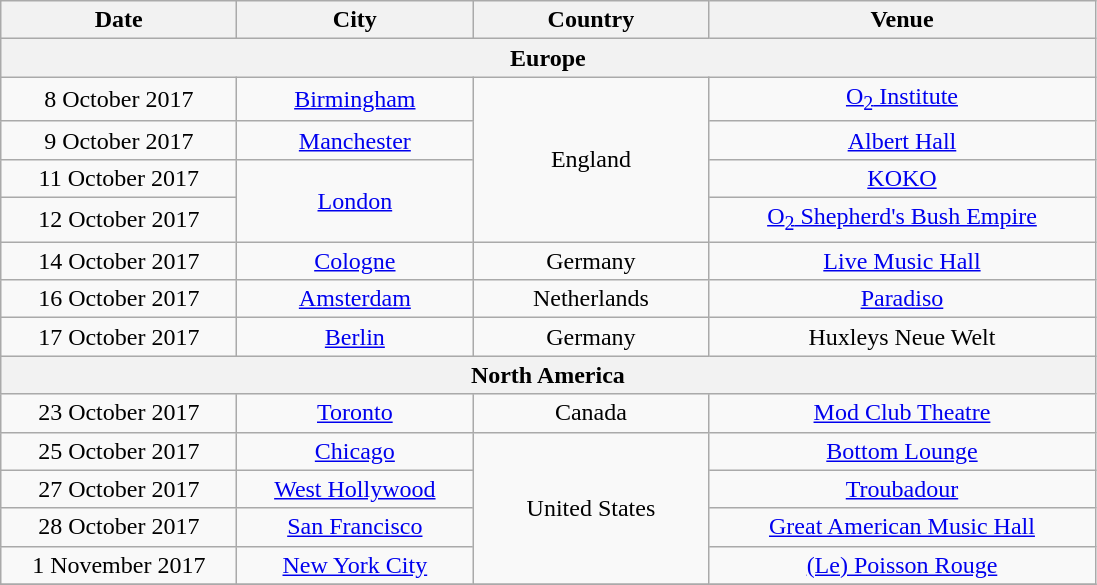<table class="wikitable" style="text-align:center;">
<tr>
<th style="width:150px;">Date</th>
<th style="width:150px;">City</th>
<th style="width:150px;">Country</th>
<th style="width:250px;">Venue</th>
</tr>
<tr>
<th colspan="4">Europe</th>
</tr>
<tr>
<td>8 October 2017</td>
<td><a href='#'>Birmingham</a></td>
<td rowspan="4">England</td>
<td><a href='#'>O<sub>2</sub> Institute</a></td>
</tr>
<tr>
<td>9 October 2017</td>
<td><a href='#'>Manchester</a></td>
<td><a href='#'>Albert Hall</a></td>
</tr>
<tr>
<td>11 October 2017</td>
<td rowspan="2"><a href='#'>London</a></td>
<td><a href='#'>KOKO</a></td>
</tr>
<tr>
<td>12 October 2017</td>
<td><a href='#'>O<sub>2</sub> Shepherd's Bush Empire</a></td>
</tr>
<tr>
<td>14 October 2017</td>
<td><a href='#'>Cologne</a></td>
<td>Germany</td>
<td><a href='#'>Live Music Hall</a></td>
</tr>
<tr>
<td>16 October 2017</td>
<td><a href='#'>Amsterdam</a></td>
<td>Netherlands</td>
<td><a href='#'>Paradiso</a></td>
</tr>
<tr>
<td>17 October 2017</td>
<td><a href='#'>Berlin</a></td>
<td>Germany</td>
<td>Huxleys Neue Welt</td>
</tr>
<tr>
<th colspan="4">North America</th>
</tr>
<tr>
<td>23 October 2017</td>
<td><a href='#'>Toronto</a></td>
<td>Canada</td>
<td><a href='#'>Mod Club Theatre</a></td>
</tr>
<tr>
<td>25 October 2017</td>
<td><a href='#'>Chicago</a></td>
<td rowspan="4">United States</td>
<td><a href='#'>Bottom Lounge</a></td>
</tr>
<tr>
<td>27 October 2017</td>
<td><a href='#'>West Hollywood</a></td>
<td><a href='#'>Troubadour</a></td>
</tr>
<tr>
<td>28 October 2017</td>
<td><a href='#'>San Francisco</a></td>
<td><a href='#'>Great American Music Hall</a></td>
</tr>
<tr>
<td>1 November 2017</td>
<td><a href='#'>New York City</a></td>
<td><a href='#'>(Le) Poisson Rouge</a></td>
</tr>
<tr>
</tr>
</table>
